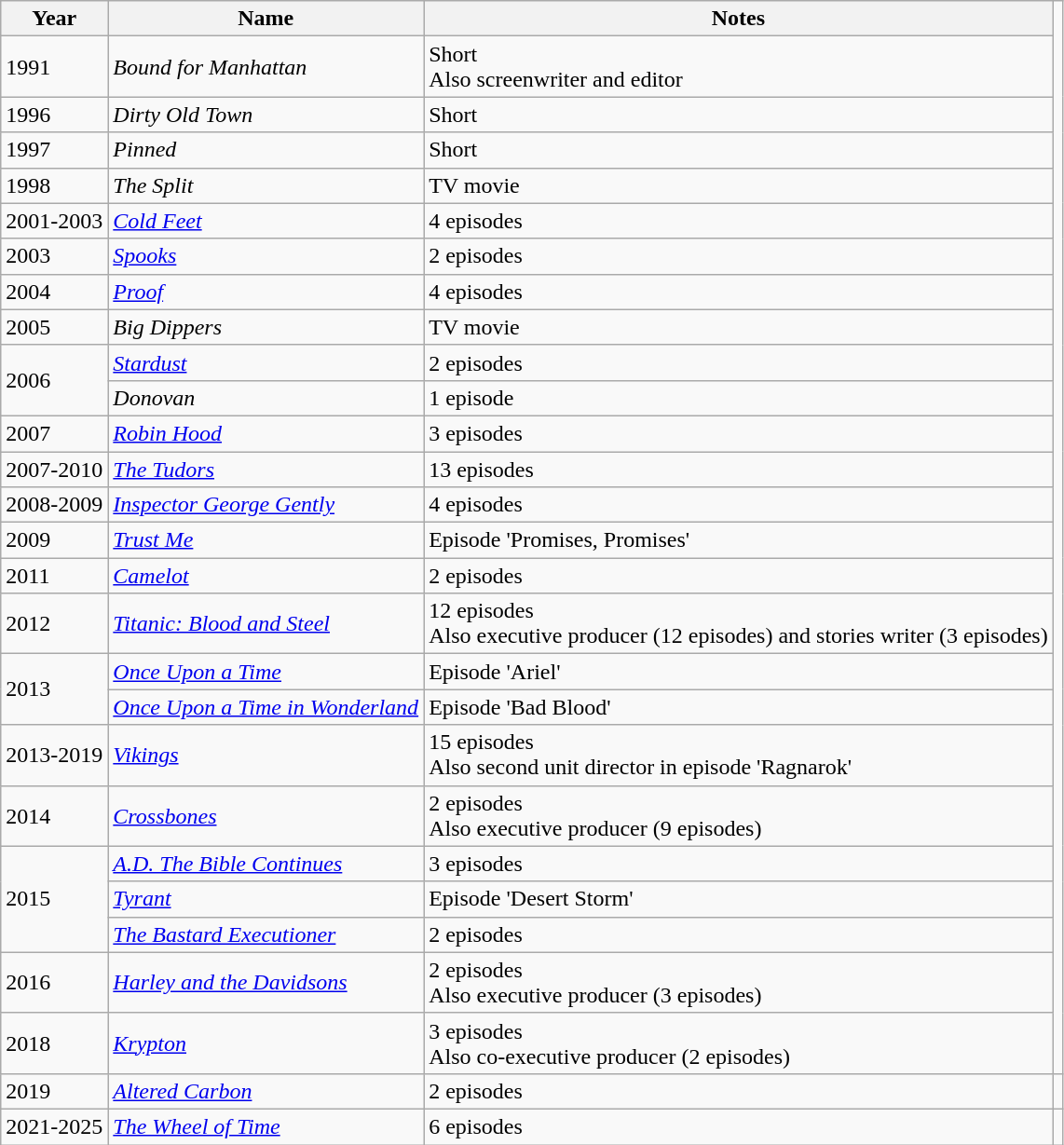<table class="wikitable sortable">
<tr>
<th>Year</th>
<th>Name</th>
<th>Notes</th>
</tr>
<tr>
<td>1991</td>
<td><em>Bound for Manhattan</em></td>
<td>Short<br>Also screenwriter and editor</td>
</tr>
<tr>
<td>1996</td>
<td><em>Dirty Old Town</em></td>
<td>Short</td>
</tr>
<tr>
<td>1997</td>
<td><em>Pinned</em></td>
<td>Short</td>
</tr>
<tr>
<td>1998</td>
<td><em>The Split</em></td>
<td>TV movie</td>
</tr>
<tr>
<td>2001-2003</td>
<td><em><a href='#'>Cold Feet</a></em></td>
<td>4 episodes</td>
</tr>
<tr>
<td>2003</td>
<td><em><a href='#'>Spooks</a></em></td>
<td>2 episodes</td>
</tr>
<tr>
<td>2004</td>
<td><em><a href='#'>Proof</a></em></td>
<td>4 episodes</td>
</tr>
<tr>
<td>2005</td>
<td><em>Big Dippers</em></td>
<td>TV movie</td>
</tr>
<tr>
<td rowspan="2">2006</td>
<td><em><a href='#'>Stardust</a></em></td>
<td>2 episodes</td>
</tr>
<tr>
<td><em>Donovan</em></td>
<td>1 episode</td>
</tr>
<tr>
<td>2007</td>
<td><a href='#'><em>Robin Hood</em></a></td>
<td>3 episodes</td>
</tr>
<tr>
<td>2007-2010</td>
<td><em><a href='#'>The Tudors</a></em></td>
<td>13 episodes</td>
</tr>
<tr>
<td>2008-2009</td>
<td><em><a href='#'>Inspector George Gently</a></em></td>
<td>4 episodes</td>
</tr>
<tr>
<td>2009</td>
<td><em><a href='#'>Trust Me</a></em></td>
<td>Episode 'Promises, Promises'</td>
</tr>
<tr>
<td>2011</td>
<td><em><a href='#'>Camelot</a></em></td>
<td>2 episodes</td>
</tr>
<tr>
<td>2012</td>
<td><em><a href='#'>Titanic: Blood and Steel</a></em></td>
<td>12 episodes<br>Also executive producer (12 episodes) and stories writer (3 episodes)</td>
</tr>
<tr>
<td rowspan="2">2013</td>
<td><em><a href='#'>Once Upon a Time</a></em></td>
<td>Episode 'Ariel'</td>
</tr>
<tr>
<td><em><a href='#'>Once Upon a Time in Wonderland</a></em></td>
<td>Episode 'Bad Blood'</td>
</tr>
<tr>
<td>2013-2019</td>
<td><em><a href='#'>Vikings</a></em></td>
<td>15 episodes<br>Also second unit director in episode 'Ragnarok'</td>
</tr>
<tr>
<td>2014</td>
<td><em><a href='#'>Crossbones</a></em></td>
<td>2 episodes<br>Also executive producer (9 episodes)</td>
</tr>
<tr>
<td rowspan="3">2015</td>
<td><em><a href='#'>A.D. The Bible Continues</a></em></td>
<td>3 episodes</td>
</tr>
<tr>
<td><em><a href='#'>Tyrant</a></em></td>
<td>Episode 'Desert Storm'</td>
</tr>
<tr>
<td><em><a href='#'>The Bastard Executioner</a></em></td>
<td>2 episodes</td>
</tr>
<tr>
<td>2016</td>
<td><em><a href='#'>Harley and the Davidsons</a></em></td>
<td>2 episodes<br>Also executive producer (3 episodes)</td>
</tr>
<tr>
<td>2018</td>
<td><em><a href='#'>Krypton</a></em></td>
<td>3 episodes<br>Also co-executive producer (2 episodes)</td>
</tr>
<tr>
<td>2019</td>
<td><em><a href='#'>Altered Carbon</a></em></td>
<td>2 episodes</td>
<td></td>
</tr>
<tr>
<td>2021-2025</td>
<td><em><a href='#'>The Wheel of Time</a></em></td>
<td>6 episodes</td>
</tr>
</table>
